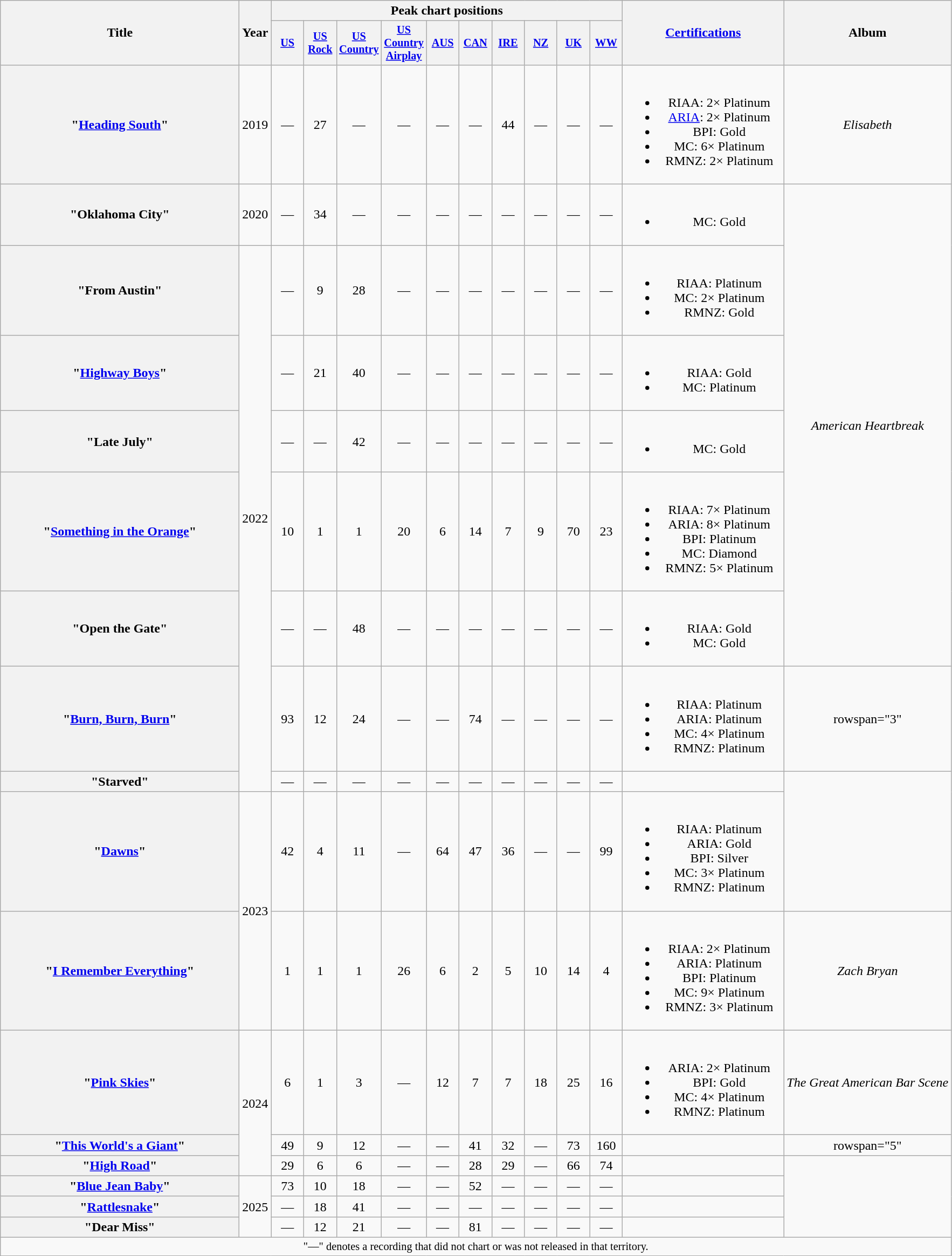<table class="wikitable plainrowheaders" style="text-align:center;">
<tr>
<th scope="col" rowspan="2" style="width:18em;">Title</th>
<th scope="col" rowspan="2">Year</th>
<th scope="col" colspan="10">Peak chart positions</th>
<th scope="col" rowspan="2" style="width:12em;"><a href='#'>Certifications</a></th>
<th scope="col" rowspan="2">Album</th>
</tr>
<tr>
<th scope="col" style="width:2.5em;font-size:85%;"><a href='#'>US</a><br></th>
<th scope="col" style="width:2.5em;font-size:85%;"><a href='#'>US<br>Rock</a><br></th>
<th scope="col" style="width:2.5em;font-size:85%;"><a href='#'>US<br>Country</a><br></th>
<th scope="col" style="width:2.5em;font-size:85%;"><a href='#'>US<br>Country Airplay</a><br></th>
<th scope="col" style="width:2.5em;font-size:85%;"><a href='#'>AUS</a><br></th>
<th scope="col" style="width:2.5em;font-size:85%;"><a href='#'>CAN</a><br></th>
<th scope="col" style="width:2.5em;font-size:85%;"><a href='#'>IRE</a><br></th>
<th scope="col" style="width:2.5em;font-size:85%;"><a href='#'>NZ</a><br></th>
<th scope="col" style="width:2.5em;font-size:85%;"><a href='#'>UK</a><br></th>
<th scope="col" style="width:2.5em;font-size:85%;"><a href='#'>WW</a><br></th>
</tr>
<tr>
<th scope="row">"<a href='#'>Heading South</a>" </th>
<td>2019</td>
<td>—</td>
<td>27</td>
<td>—</td>
<td>—</td>
<td>—</td>
<td>—</td>
<td>44</td>
<td>—</td>
<td>—</td>
<td>—</td>
<td><br><ul><li>RIAA: 2× Platinum</li><li><a href='#'>ARIA</a>: 2× Platinum</li><li>BPI: Gold</li><li>MC: 6× Platinum</li><li>RMNZ: 2× Platinum</li></ul></td>
<td><em>Elisabeth</em></td>
</tr>
<tr>
<th scope="row">"Oklahoma City" </th>
<td>2020</td>
<td>—</td>
<td>34</td>
<td>—</td>
<td>—</td>
<td>—</td>
<td>—</td>
<td>—</td>
<td>—</td>
<td>—</td>
<td>—</td>
<td><br><ul><li>MC: Gold</li></ul></td>
<td rowspan="6"><em>American Heartbreak</em></td>
</tr>
<tr>
<th scope="row">"From Austin" </th>
<td rowspan="7">2022</td>
<td>—</td>
<td>9</td>
<td>28</td>
<td>—</td>
<td>—</td>
<td>—</td>
<td>—</td>
<td>—</td>
<td>—</td>
<td>—</td>
<td><br><ul><li>RIAA: Platinum</li><li>MC: 2× Platinum</li><li>RMNZ: Gold</li></ul></td>
</tr>
<tr>
<th scope="row">"<a href='#'>Highway Boys</a>" </th>
<td>—</td>
<td>21</td>
<td>40</td>
<td>—</td>
<td>—</td>
<td>—</td>
<td>—</td>
<td>—</td>
<td>—</td>
<td>—</td>
<td><br><ul><li>RIAA: Gold</li><li>MC: Platinum</li></ul></td>
</tr>
<tr>
<th scope="row">"Late July" </th>
<td>—</td>
<td>—</td>
<td>42</td>
<td>—</td>
<td>—</td>
<td>—</td>
<td>—</td>
<td>—</td>
<td>—</td>
<td>—</td>
<td><br><ul><li>MC: Gold</li></ul></td>
</tr>
<tr>
<th scope="row">"<a href='#'>Something in the Orange</a>" </th>
<td>10</td>
<td>1</td>
<td>1</td>
<td>20</td>
<td>6</td>
<td>14</td>
<td>7</td>
<td>9</td>
<td>70</td>
<td>23</td>
<td><br><ul><li>RIAA: 7× Platinum</li><li>ARIA: 8× Platinum</li><li>BPI: Platinum</li><li>MC: Diamond</li><li>RMNZ: 5× Platinum</li></ul></td>
</tr>
<tr>
<th scope="row">"Open the Gate" </th>
<td>—</td>
<td>—</td>
<td>48</td>
<td>—</td>
<td>—</td>
<td>—</td>
<td>—</td>
<td>—</td>
<td>—</td>
<td>—</td>
<td><br><ul><li>RIAA: Gold</li><li>MC: Gold</li></ul></td>
</tr>
<tr>
<th scope="row">"<a href='#'>Burn, Burn, Burn</a>" </th>
<td>93</td>
<td>12</td>
<td>24</td>
<td>—</td>
<td>—</td>
<td>74</td>
<td>—</td>
<td>—</td>
<td>—</td>
<td>—</td>
<td><br><ul><li>RIAA: Platinum</li><li>ARIA: Platinum</li><li>MC: 4× Platinum</li><li>RMNZ: Platinum</li></ul></td>
<td>rowspan="3" </td>
</tr>
<tr>
<th scope="row">"Starved" </th>
<td>—</td>
<td>—</td>
<td>—</td>
<td>—</td>
<td>—</td>
<td>—</td>
<td>—</td>
<td>—</td>
<td>—</td>
<td>—</td>
<td></td>
</tr>
<tr>
<th scope="row">"<a href='#'>Dawns</a>"<br> </th>
<td rowspan="2">2023</td>
<td>42</td>
<td>4</td>
<td>11</td>
<td>—</td>
<td>64</td>
<td>47</td>
<td>36</td>
<td>—</td>
<td>—</td>
<td>99</td>
<td><br><ul><li>RIAA: Platinum</li><li>ARIA: Gold</li><li>BPI: Silver</li><li>MC: 3× Platinum</li><li>RMNZ: Platinum</li></ul></td>
</tr>
<tr>
<th scope="row">"<a href='#'>I Remember Everything</a>"<br> </th>
<td>1</td>
<td>1</td>
<td>1</td>
<td>26</td>
<td>6</td>
<td>2</td>
<td>5</td>
<td>10</td>
<td>14</td>
<td>4</td>
<td><br><ul><li>RIAA: 2× Platinum</li><li>ARIA: Platinum</li><li>BPI: Platinum</li><li>MC: 9× Platinum</li><li>RMNZ: 3× Platinum</li></ul></td>
<td><em>Zach Bryan</em></td>
</tr>
<tr>
<th scope="row">"<a href='#'>Pink Skies</a>" </th>
<td rowspan="3">2024</td>
<td>6</td>
<td>1</td>
<td>3</td>
<td>—</td>
<td>12</td>
<td>7</td>
<td>7<br></td>
<td>18</td>
<td>25</td>
<td>16</td>
<td><br><ul><li>ARIA: 2× Platinum</li><li>BPI: Gold</li><li>MC: 4× Platinum</li><li>RMNZ: Platinum</li></ul></td>
<td><em>The Great American Bar Scene</em></td>
</tr>
<tr>
<th scope="row">"<a href='#'>This World's a Giant</a>"</th>
<td>49</td>
<td>9</td>
<td>12</td>
<td>—</td>
<td>—</td>
<td>41</td>
<td>32<br></td>
<td>—</td>
<td>73</td>
<td>160</td>
<td></td>
<td>rowspan="5" </td>
</tr>
<tr>
<th scope="row">"<a href='#'>High Road</a>"</th>
<td>29</td>
<td>6</td>
<td>6</td>
<td>—</td>
<td>—</td>
<td>28</td>
<td>29<br></td>
<td>—</td>
<td>66</td>
<td>74</td>
<td></td>
</tr>
<tr>
<th scope="row">"<a href='#'>Blue Jean Baby</a>"</th>
<td rowspan="3">2025</td>
<td>73</td>
<td>10</td>
<td>18</td>
<td>—</td>
<td>—</td>
<td>52</td>
<td>—</td>
<td>—</td>
<td>—</td>
<td>—</td>
<td></td>
</tr>
<tr>
<th scope="row">"<a href='#'>Rattlesnake</a>"<br></th>
<td>—</td>
<td>18</td>
<td>41</td>
<td>—</td>
<td>—</td>
<td>—</td>
<td>—</td>
<td>—</td>
<td>—</td>
<td>—</td>
<td></td>
</tr>
<tr>
<th scope="row">"Dear Miss"</th>
<td>—</td>
<td>12</td>
<td>21</td>
<td>—</td>
<td>—</td>
<td>81</td>
<td>—</td>
<td>—</td>
<td>—</td>
<td>—</td>
<td></td>
</tr>
<tr>
<td colspan="14" style="font-size:85%">"—" denotes a recording that did not chart or was not released in that territory.</td>
</tr>
</table>
